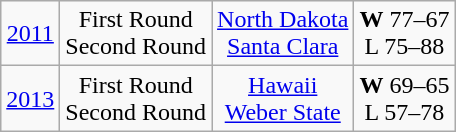<table class=wikitable style="text-align:center">
<tr>
<td><a href='#'>2011</a></td>
<td>First Round<br>Second Round</td>
<td><a href='#'>North Dakota</a><br><a href='#'>Santa Clara</a></td>
<td><strong>W</strong> 77–67<br>L 75–88</td>
</tr>
<tr>
<td><a href='#'>2013</a></td>
<td>First Round<br>Second Round</td>
<td><a href='#'>Hawaii</a><br><a href='#'>Weber State</a></td>
<td><strong>W</strong> 69–65<br>L 57–78</td>
</tr>
</table>
